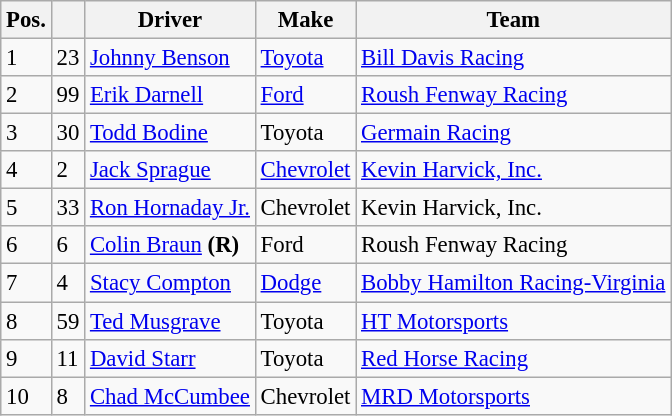<table class="wikitable" style="font-size: 95%;">
<tr>
<th>Pos.</th>
<th></th>
<th>Driver</th>
<th>Make</th>
<th>Team</th>
</tr>
<tr>
<td>1</td>
<td>23</td>
<td><a href='#'>Johnny Benson</a></td>
<td><a href='#'>Toyota</a></td>
<td><a href='#'>Bill Davis Racing</a></td>
</tr>
<tr>
<td>2</td>
<td>99</td>
<td><a href='#'>Erik Darnell</a></td>
<td><a href='#'>Ford</a></td>
<td><a href='#'>Roush Fenway Racing</a></td>
</tr>
<tr>
<td>3</td>
<td>30</td>
<td><a href='#'>Todd Bodine</a></td>
<td>Toyota</td>
<td><a href='#'>Germain Racing</a></td>
</tr>
<tr>
<td>4</td>
<td>2</td>
<td><a href='#'>Jack Sprague</a></td>
<td><a href='#'>Chevrolet</a></td>
<td><a href='#'>Kevin Harvick, Inc.</a></td>
</tr>
<tr>
<td>5</td>
<td>33</td>
<td><a href='#'>Ron Hornaday Jr.</a></td>
<td>Chevrolet</td>
<td>Kevin Harvick, Inc.</td>
</tr>
<tr>
<td>6</td>
<td>6</td>
<td><a href='#'>Colin Braun</a> <strong>(R)</strong></td>
<td>Ford</td>
<td>Roush Fenway Racing</td>
</tr>
<tr>
<td>7</td>
<td>4</td>
<td><a href='#'>Stacy Compton</a></td>
<td><a href='#'>Dodge</a></td>
<td><a href='#'>Bobby Hamilton Racing-Virginia</a></td>
</tr>
<tr>
<td>8</td>
<td>59</td>
<td><a href='#'>Ted Musgrave</a></td>
<td>Toyota</td>
<td><a href='#'>HT Motorsports</a></td>
</tr>
<tr>
<td>9</td>
<td>11</td>
<td><a href='#'>David Starr</a></td>
<td>Toyota</td>
<td><a href='#'>Red Horse Racing</a></td>
</tr>
<tr>
<td>10</td>
<td>8</td>
<td><a href='#'>Chad McCumbee</a></td>
<td>Chevrolet</td>
<td><a href='#'>MRD Motorsports</a></td>
</tr>
</table>
